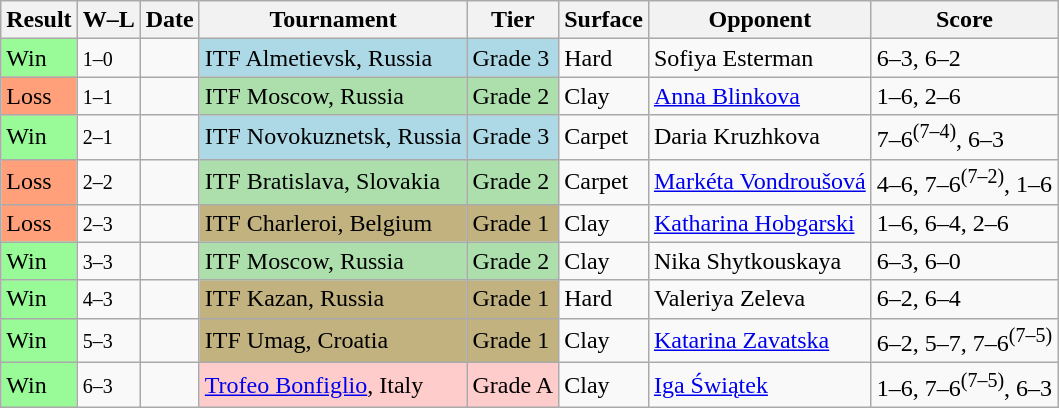<table class="sortable wikitable">
<tr>
<th>Result</th>
<th class="unsortable">W–L</th>
<th>Date</th>
<th>Tournament</th>
<th>Tier</th>
<th>Surface</th>
<th>Opponent</th>
<th class="unsortable">Score</th>
</tr>
<tr>
<td style="background:#98fb98;">Win</td>
<td><small>1–0</small></td>
<td></td>
<td style="background:lightblue;">ITF Almetievsk, Russia</td>
<td style="background:lightblue;">Grade 3</td>
<td>Hard</td>
<td> Sofiya Esterman</td>
<td>6–3, 6–2</td>
</tr>
<tr>
<td style="background:#ffa07a;">Loss</td>
<td><small>1–1</small></td>
<td></td>
<td style="background:#addfad;">ITF Moscow, Russia</td>
<td style="background:#addfad;">Grade 2</td>
<td>Clay</td>
<td> <a href='#'>Anna Blinkova</a></td>
<td>1–6, 2–6</td>
</tr>
<tr>
<td style="background:#98fb98;">Win</td>
<td><small>2–1</small></td>
<td></td>
<td style="background:lightblue;">ITF Novokuznetsk, Russia</td>
<td style="background:lightblue;">Grade 3</td>
<td>Carpet</td>
<td> Daria Kruzhkova</td>
<td>7–6<sup>(7–4)</sup>, 6–3</td>
</tr>
<tr>
<td style="background:#ffa07a;">Loss</td>
<td><small>2–2</small></td>
<td></td>
<td style="background:#addfad;">ITF Bratislava, Slovakia</td>
<td style="background:#addfad;">Grade 2</td>
<td>Carpet</td>
<td> <a href='#'>Markéta Vondroušová</a></td>
<td>4–6, 7–6<sup>(7–2)</sup>, 1–6</td>
</tr>
<tr>
<td style="background:#ffa07a;">Loss</td>
<td><small>2–3</small></td>
<td></td>
<td style="background:#c2b280;">ITF Charleroi, Belgium</td>
<td style="background:#c2b280;">Grade 1</td>
<td>Clay</td>
<td> <a href='#'>Katharina Hobgarski</a></td>
<td>1–6, 6–4, 2–6</td>
</tr>
<tr>
<td style="background:#98fb98;">Win</td>
<td><small>3–3</small></td>
<td></td>
<td style="background:#addfad;">ITF Moscow, Russia</td>
<td style="background:#addfad;">Grade 2</td>
<td>Clay</td>
<td> Nika Shytkouskaya</td>
<td>6–3, 6–0</td>
</tr>
<tr>
<td style="background:#98fb98;">Win</td>
<td><small>4–3</small></td>
<td></td>
<td style="background:#c2b280;">ITF Kazan, Russia</td>
<td style="background:#c2b280;">Grade 1</td>
<td>Hard</td>
<td> Valeriya Zeleva</td>
<td>6–2, 6–4</td>
</tr>
<tr>
<td style="background:#98fb98;">Win</td>
<td><small>5–3</small></td>
<td></td>
<td style="background:#c2b280;">ITF Umag, Croatia</td>
<td style="background:#c2b280;">Grade 1</td>
<td>Clay</td>
<td> <a href='#'>Katarina Zavatska</a></td>
<td>6–2, 5–7, 7–6<sup>(7–5)</sup></td>
</tr>
<tr>
<td style="background:#98fb98;">Win</td>
<td><small>6–3</small></td>
<td></td>
<td style="background:#ffcccc;"><a href='#'>Trofeo Bonfiglio</a>, Italy</td>
<td style="background:#ffcccc;">Grade A</td>
<td>Clay</td>
<td> <a href='#'>Iga Świątek</a></td>
<td>1–6, 7–6<sup>(7–5)</sup>, 6–3</td>
</tr>
</table>
